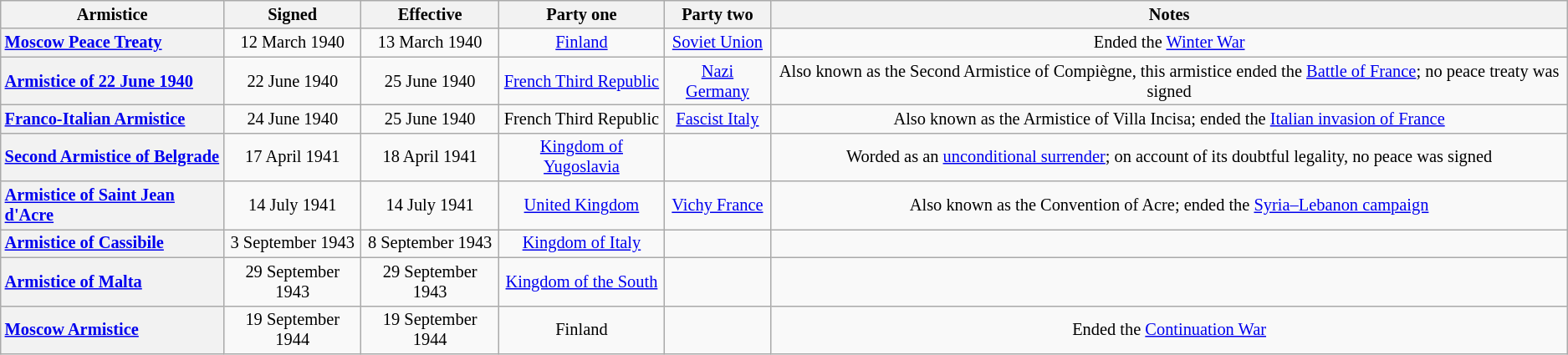<table class="wikitable sortable" style="font-size: 85%; text-align: center; width: auto;">
<tr>
<th>Armistice</th>
<th>Signed</th>
<th>Effective</th>
<th>Party one</th>
<th>Party two</th>
<th>Notes</th>
</tr>
<tr>
<th style="text-align:left;" scope="col"><a href='#'>Moscow Peace Treaty</a></th>
<td>12 March 1940</td>
<td>13 March 1940</td>
<td> <a href='#'>Finland</a></td>
<td> <a href='#'>Soviet Union</a></td>
<td>Ended the <a href='#'>Winter War</a></td>
</tr>
<tr>
<th style="text-align:left;" scope="col"><a href='#'>Armistice of 22 June 1940</a></th>
<td>22 June 1940</td>
<td>25 June 1940</td>
<td> <a href='#'>French Third Republic</a></td>
<td> <a href='#'>Nazi Germany</a></td>
<td>Also known as the Second Armistice of Compiègne, this armistice ended the <a href='#'>Battle of France</a>; no peace treaty was signed</td>
</tr>
<tr>
<th style="text-align:left;" scope="col"><a href='#'>Franco-Italian Armistice</a></th>
<td>24 June 1940</td>
<td>25 June 1940</td>
<td> French Third Republic</td>
<td> <a href='#'>Fascist Italy</a></td>
<td>Also known as the Armistice of Villa Incisa; ended the <a href='#'>Italian invasion of France</a></td>
</tr>
<tr>
<th style="text-align:left;" scope="col"><a href='#'>Second Armistice of Belgrade</a></th>
<td>17 April 1941</td>
<td>18 April 1941</td>
<td> <a href='#'>Kingdom of Yugoslavia</a></td>
<td></td>
<td>Worded as an <a href='#'>unconditional surrender</a>; on account of its doubtful legality, no peace was signed</td>
</tr>
<tr>
<th style="text-align:left;" scope="col"><a href='#'>Armistice of Saint Jean d'Acre</a></th>
<td>14 July 1941</td>
<td>14 July 1941</td>
<td> <a href='#'>United Kingdom</a></td>
<td> <a href='#'>Vichy France</a></td>
<td>Also known as the Convention of Acre; ended the <a href='#'>Syria–Lebanon campaign</a></td>
</tr>
<tr>
<th style="text-align:left;" scope="col"><a href='#'>Armistice of Cassibile</a></th>
<td>3 September 1943</td>
<td>8 September 1943</td>
<td> <a href='#'>Kingdom of Italy</a></td>
<td></td>
<td></td>
</tr>
<tr>
<th style="text-align:left;" scope="col"><a href='#'>Armistice of Malta</a></th>
<td>29 September 1943</td>
<td>29 September 1943</td>
<td> <a href='#'>Kingdom of the South</a></td>
<td></td>
<td></td>
</tr>
<tr>
<th style="text-align:left;" scope="col"><a href='#'>Moscow Armistice</a></th>
<td>19 September 1944</td>
<td>19 September 1944</td>
<td> Finland</td>
<td></td>
<td>Ended the <a href='#'>Continuation War</a></td>
</tr>
</table>
